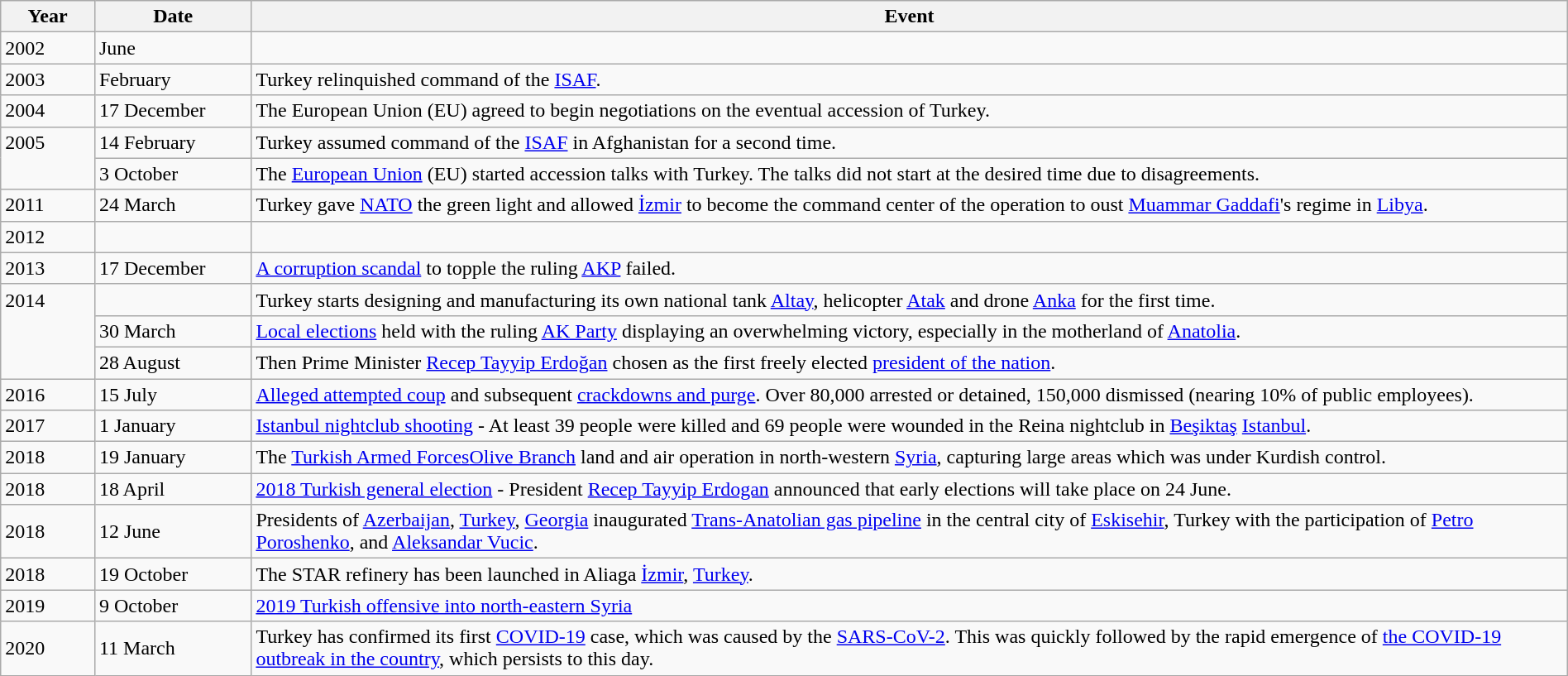<table class="wikitable" width="100%">
<tr>
<th style="width:6%">Year</th>
<th style="width:10%">Date</th>
<th>Event</th>
</tr>
<tr>
<td>2002</td>
<td>June</td>
<td></td>
</tr>
<tr>
<td>2003</td>
<td>February</td>
<td>Turkey relinquished command of the <a href='#'>ISAF</a>.</td>
</tr>
<tr>
<td>2004</td>
<td>17 December</td>
<td>The European Union (EU) agreed to begin negotiations on the eventual accession of Turkey.</td>
</tr>
<tr>
<td rowspan="2" valign="top">2005</td>
<td>14 February</td>
<td>Turkey assumed command of the <a href='#'>ISAF</a> in Afghanistan for a second time.</td>
</tr>
<tr>
<td>3 October</td>
<td>The <a href='#'>European Union</a> (EU) started accession talks with Turkey. The talks did not start at the desired time due to disagreements.</td>
</tr>
<tr>
<td>2011</td>
<td>24 March</td>
<td>Turkey gave <a href='#'>NATO</a> the green light and allowed <a href='#'>İzmir</a> to become the command center of the operation to oust <a href='#'>Muammar Gaddafi</a>'s regime in <a href='#'>Libya</a>.</td>
</tr>
<tr>
<td>2012</td>
<td></td>
<td></td>
</tr>
<tr>
<td>2013</td>
<td>17 December</td>
<td><a href='#'>A corruption scandal</a> to topple the ruling <a href='#'>AKP</a> failed.</td>
</tr>
<tr>
<td rowspan="3" valign="top">2014</td>
<td></td>
<td>Turkey starts designing and manufacturing its own national tank <a href='#'>Altay</a>, helicopter <a href='#'>Atak</a> and drone <a href='#'>Anka</a> for the first time.</td>
</tr>
<tr>
<td>30 March</td>
<td><a href='#'>Local elections</a> held with the ruling <a href='#'>AK Party</a> displaying an overwhelming victory, especially in the motherland of <a href='#'>Anatolia</a>.</td>
</tr>
<tr>
<td>28 August</td>
<td>Then Prime Minister <a href='#'>Recep Tayyip Erdoğan</a> chosen as the first freely elected <a href='#'>president of the nation</a>.</td>
</tr>
<tr>
<td>2016</td>
<td>15 July</td>
<td><a href='#'>Alleged attempted coup</a> and subsequent <a href='#'>crackdowns and purge</a>. Over 80,000 arrested or detained, 150,000 dismissed (nearing 10% of public employees).</td>
</tr>
<tr>
<td>2017</td>
<td>1 January</td>
<td><a href='#'>Istanbul nightclub shooting</a> - At least 39 people were killed and 69 people were wounded in the Reina nightclub in <a href='#'>Beşiktaş</a> <a href='#'>Istanbul</a>.</td>
</tr>
<tr>
<td>2018</td>
<td>19 January</td>
<td>The <a href='#'>Turkish Armed Forces</a><a href='#'>Olive Branch</a> land and air operation in north-western <a href='#'>Syria</a>, capturing large areas which was under Kurdish control.</td>
</tr>
<tr>
<td>2018</td>
<td>18 April</td>
<td><a href='#'>2018 Turkish general election</a> - President <a href='#'>Recep Tayyip Erdogan</a> announced that early elections will take place on 24 June.</td>
</tr>
<tr>
<td>2018</td>
<td>12 June</td>
<td>Presidents of <a href='#'>Azerbaijan</a>, <a href='#'>Turkey</a>, <a href='#'>Georgia</a> inaugurated <a href='#'>Trans-Anatolian gas pipeline</a> in the central city of <a href='#'>Eskisehir</a>, Turkey with the participation of <a href='#'>Petro Poroshenko</a>, and <a href='#'>Aleksandar Vucic</a>.</td>
</tr>
<tr>
<td>2018</td>
<td>19 October</td>
<td>The STAR refinery has been launched in Aliaga <a href='#'>İzmir</a>, <a href='#'>Turkey</a>.</td>
</tr>
<tr>
<td>2019</td>
<td>9 October</td>
<td><a href='#'>2019 Turkish offensive into north-eastern Syria</a></td>
</tr>
<tr>
<td>2020</td>
<td>11 March</td>
<td>Turkey has confirmed its first <a href='#'>COVID-19</a> case, which was caused by the <a href='#'>SARS-CoV-2</a>. This was quickly followed by the rapid emergence of <a href='#'>the COVID-19 outbreak in the country</a>, which persists to this day.</td>
</tr>
</table>
